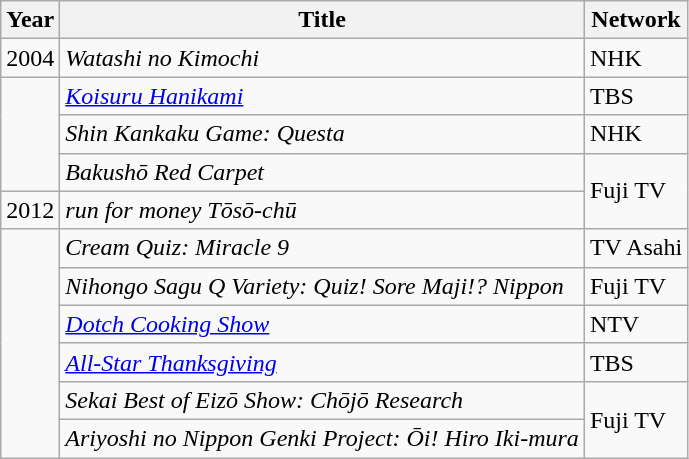<table class="wikitable">
<tr>
<th>Year</th>
<th>Title</th>
<th>Network</th>
</tr>
<tr>
<td>2004</td>
<td><em>Watashi no Kimochi</em></td>
<td>NHK</td>
</tr>
<tr>
<td rowspan="3"></td>
<td><em><a href='#'>Koisuru Hanikami</a></em></td>
<td>TBS</td>
</tr>
<tr>
<td><em>Shin Kankaku Game: Questa</em></td>
<td>NHK</td>
</tr>
<tr>
<td><em>Bakushō Red Carpet</em></td>
<td rowspan="2">Fuji TV</td>
</tr>
<tr>
<td>2012</td>
<td><em>run for money Tōsō-chū</em></td>
</tr>
<tr>
<td rowspan="6"></td>
<td><em>Cream Quiz: Miracle 9</em></td>
<td>TV Asahi</td>
</tr>
<tr>
<td><em>Nihongo Sagu Q Variety: Quiz! Sore Maji!? Nippon</em></td>
<td>Fuji TV</td>
</tr>
<tr>
<td><em><a href='#'>Dotch Cooking Show</a></em></td>
<td>NTV</td>
</tr>
<tr>
<td><em><a href='#'>All-Star Thanksgiving</a></em></td>
<td>TBS</td>
</tr>
<tr>
<td><em>Sekai Best of Eizō Show: Chōjō Research</em></td>
<td rowspan="2">Fuji TV</td>
</tr>
<tr>
<td><em>Ariyoshi no Nippon Genki Project: Ōi! Hiro Iki-mura</em></td>
</tr>
</table>
